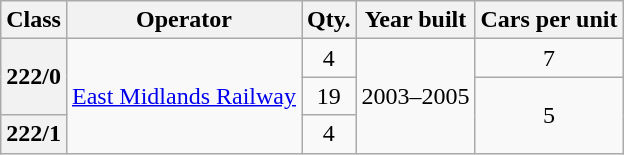<table class="wikitable">
<tr>
<th>Class</th>
<th>Operator</th>
<th>Qty.</th>
<th>Year built</th>
<th>Cars per unit </th>
</tr>
<tr>
<th rowspan="2">222/0</th>
<td rowspan="3"><a href='#'>East Midlands Railway</a></td>
<td align="center">4</td>
<td rowspan="3">2003–2005</td>
<td align=center>7</td>
</tr>
<tr>
<td align="center">19</td>
<td rowspan="2" align="center">5</td>
</tr>
<tr>
<th>222/1</th>
<td align="center">4</td>
</tr>
</table>
